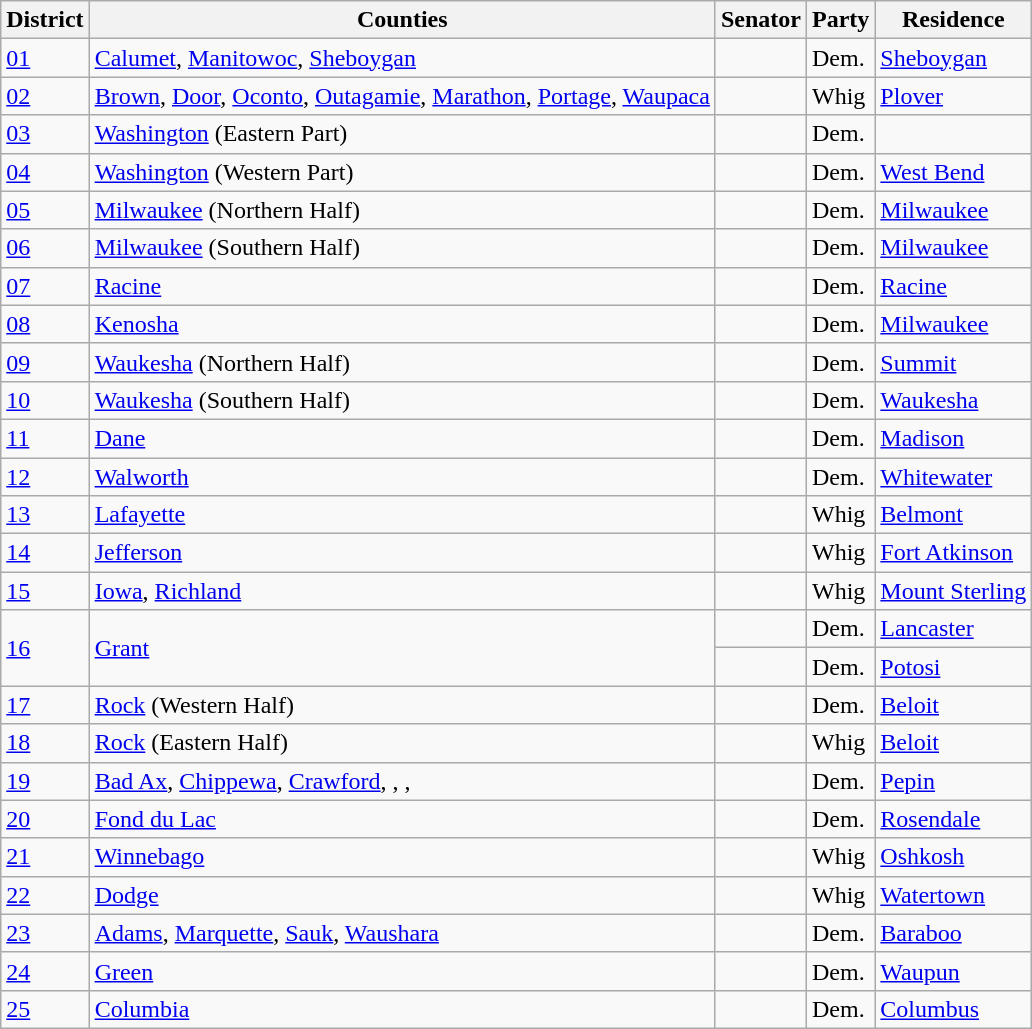<table class="wikitable sortable">
<tr>
<th>District</th>
<th>Counties</th>
<th>Senator</th>
<th>Party</th>
<th>Residence</th>
</tr>
<tr>
<td><a href='#'>01</a></td>
<td><a href='#'>Calumet</a>, <a href='#'>Manitowoc</a>, <a href='#'>Sheboygan</a></td>
<td></td>
<td>Dem.</td>
<td><a href='#'>Sheboygan</a></td>
</tr>
<tr>
<td><a href='#'>02</a></td>
<td><a href='#'>Brown</a>, <a href='#'>Door</a>, <a href='#'>Oconto</a>, <a href='#'>Outagamie</a>, <a href='#'>Marathon</a>, <a href='#'>Portage</a>, <a href='#'>Waupaca</a></td>
<td></td>
<td>Whig</td>
<td><a href='#'>Plover</a></td>
</tr>
<tr>
<td><a href='#'>03</a></td>
<td><a href='#'>Washington</a> (Eastern Part)</td>
<td></td>
<td>Dem.</td>
<td></td>
</tr>
<tr>
<td><a href='#'>04</a></td>
<td><a href='#'>Washington</a> (Western Part)</td>
<td></td>
<td>Dem.</td>
<td><a href='#'>West Bend</a></td>
</tr>
<tr>
<td><a href='#'>05</a></td>
<td><a href='#'>Milwaukee</a> (Northern Half)</td>
<td></td>
<td>Dem.</td>
<td><a href='#'>Milwaukee</a></td>
</tr>
<tr>
<td><a href='#'>06</a></td>
<td><a href='#'>Milwaukee</a> (Southern Half)</td>
<td></td>
<td>Dem.</td>
<td><a href='#'>Milwaukee</a></td>
</tr>
<tr>
<td><a href='#'>07</a></td>
<td><a href='#'>Racine</a></td>
<td></td>
<td>Dem.</td>
<td><a href='#'>Racine</a></td>
</tr>
<tr>
<td><a href='#'>08</a></td>
<td><a href='#'>Kenosha</a></td>
<td></td>
<td>Dem.</td>
<td><a href='#'>Milwaukee</a></td>
</tr>
<tr>
<td><a href='#'>09</a></td>
<td><a href='#'>Waukesha</a> (Northern Half)</td>
<td></td>
<td>Dem.</td>
<td><a href='#'>Summit</a></td>
</tr>
<tr>
<td><a href='#'>10</a></td>
<td><a href='#'>Waukesha</a> (Southern Half)</td>
<td></td>
<td>Dem.</td>
<td><a href='#'>Waukesha</a></td>
</tr>
<tr>
<td><a href='#'>11</a></td>
<td><a href='#'>Dane</a></td>
<td></td>
<td>Dem.</td>
<td><a href='#'>Madison</a></td>
</tr>
<tr>
<td><a href='#'>12</a></td>
<td><a href='#'>Walworth</a></td>
<td></td>
<td>Dem.</td>
<td><a href='#'>Whitewater</a></td>
</tr>
<tr>
<td><a href='#'>13</a></td>
<td><a href='#'>Lafayette</a></td>
<td></td>
<td>Whig</td>
<td><a href='#'>Belmont</a></td>
</tr>
<tr>
<td><a href='#'>14</a></td>
<td><a href='#'>Jefferson</a></td>
<td></td>
<td>Whig</td>
<td><a href='#'>Fort Atkinson</a></td>
</tr>
<tr>
<td><a href='#'>15</a></td>
<td><a href='#'>Iowa</a>, <a href='#'>Richland</a></td>
<td></td>
<td>Whig</td>
<td><a href='#'>Mount Sterling</a></td>
</tr>
<tr>
<td rowspan="2"><a href='#'>16</a></td>
<td rowspan="2"><a href='#'>Grant</a></td>
<td> </td>
<td>Dem.</td>
<td><a href='#'>Lancaster</a></td>
</tr>
<tr>
<td> </td>
<td>Dem.</td>
<td><a href='#'>Potosi</a></td>
</tr>
<tr>
<td><a href='#'>17</a></td>
<td><a href='#'>Rock</a> (Western Half)</td>
<td></td>
<td>Dem.</td>
<td><a href='#'>Beloit</a></td>
</tr>
<tr>
<td><a href='#'>18</a></td>
<td><a href='#'>Rock</a> (Eastern Half)</td>
<td></td>
<td>Whig</td>
<td><a href='#'>Beloit</a></td>
</tr>
<tr>
<td><a href='#'>19</a></td>
<td><a href='#'>Bad Ax</a>, <a href='#'>Chippewa</a>, <a href='#'>Crawford</a>, , , </td>
<td></td>
<td>Dem.</td>
<td><a href='#'>Pepin</a></td>
</tr>
<tr>
<td><a href='#'>20</a></td>
<td><a href='#'>Fond du Lac</a></td>
<td></td>
<td>Dem.</td>
<td><a href='#'>Rosendale</a></td>
</tr>
<tr>
<td><a href='#'>21</a></td>
<td><a href='#'>Winnebago</a></td>
<td></td>
<td>Whig</td>
<td><a href='#'>Oshkosh</a></td>
</tr>
<tr>
<td><a href='#'>22</a></td>
<td><a href='#'>Dodge</a></td>
<td></td>
<td>Whig</td>
<td><a href='#'>Watertown</a></td>
</tr>
<tr>
<td><a href='#'>23</a></td>
<td><a href='#'>Adams</a>, <a href='#'>Marquette</a>, <a href='#'>Sauk</a>, <a href='#'>Waushara</a></td>
<td></td>
<td>Dem.</td>
<td><a href='#'>Baraboo</a></td>
</tr>
<tr>
<td><a href='#'>24</a></td>
<td><a href='#'>Green</a></td>
<td></td>
<td>Dem.</td>
<td><a href='#'>Waupun</a></td>
</tr>
<tr>
<td><a href='#'>25</a></td>
<td><a href='#'>Columbia</a></td>
<td></td>
<td>Dem.</td>
<td><a href='#'>Columbus</a></td>
</tr>
</table>
